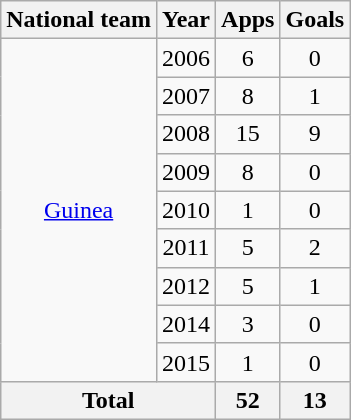<table class="wikitable" style="text-align:center">
<tr>
<th>National team</th>
<th>Year</th>
<th>Apps</th>
<th>Goals</th>
</tr>
<tr>
<td rowspan="9"><a href='#'>Guinea</a></td>
<td>2006</td>
<td>6</td>
<td>0</td>
</tr>
<tr>
<td>2007</td>
<td>8</td>
<td>1</td>
</tr>
<tr>
<td>2008</td>
<td>15</td>
<td>9</td>
</tr>
<tr>
<td>2009</td>
<td>8</td>
<td>0</td>
</tr>
<tr>
<td>2010</td>
<td>1</td>
<td>0</td>
</tr>
<tr>
<td>2011</td>
<td>5</td>
<td>2</td>
</tr>
<tr>
<td>2012</td>
<td>5</td>
<td>1</td>
</tr>
<tr>
<td>2014</td>
<td>3</td>
<td>0</td>
</tr>
<tr>
<td>2015</td>
<td>1</td>
<td>0</td>
</tr>
<tr>
<th colspan="2">Total</th>
<th>52</th>
<th>13</th>
</tr>
</table>
